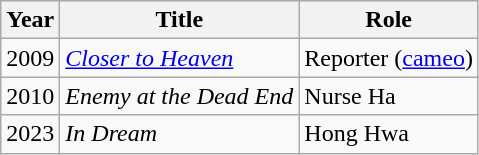<table class="wikitable">
<tr>
<th>Year</th>
<th>Title</th>
<th>Role</th>
</tr>
<tr>
<td>2009</td>
<td><em><a href='#'>Closer to Heaven</a></em></td>
<td>Reporter (<a href='#'>cameo</a>)</td>
</tr>
<tr>
<td>2010</td>
<td><em>Enemy at the Dead End</em></td>
<td>Nurse Ha</td>
</tr>
<tr>
<td>2023</td>
<td><em>In Dream</em></td>
<td>Hong Hwa</td>
</tr>
</table>
